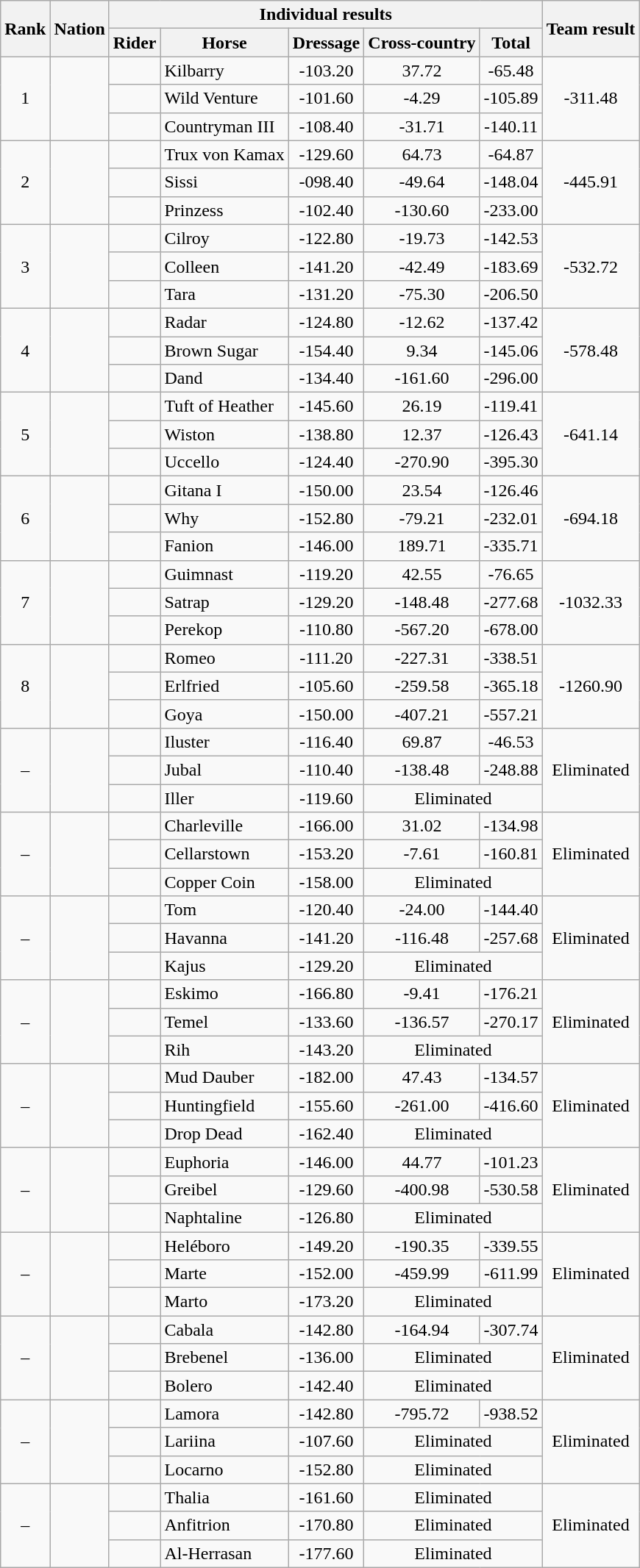<table class="wikitable sortable" style="text-align:center">
<tr>
<th rowspan=2>Rank</th>
<th rowspan=2>Nation</th>
<th colspan=5>Individual results</th>
<th rowspan=2>Team result</th>
</tr>
<tr>
<th>Rider</th>
<th>Horse</th>
<th>Dressage</th>
<th>Cross-country</th>
<th>Total</th>
</tr>
<tr>
<td rowspan=3>1</td>
<td rowspan=3 align=left></td>
<td align=left></td>
<td align=left>Kilbarry</td>
<td>-103.20</td>
<td>37.72</td>
<td>-65.48</td>
<td rowspan=3>-311.48</td>
</tr>
<tr>
<td align=left></td>
<td align=left>Wild Venture</td>
<td>-101.60</td>
<td>-4.29</td>
<td>-105.89</td>
</tr>
<tr>
<td align=left></td>
<td align=left>Countryman III</td>
<td>-108.40</td>
<td>-31.71</td>
<td>-140.11</td>
</tr>
<tr>
<td rowspan=3>2</td>
<td rowspan=3 align=left></td>
<td align=left></td>
<td align=left>Trux von Kamax</td>
<td>-129.60</td>
<td>64.73</td>
<td>-64.87</td>
<td rowspan=3>-445.91</td>
</tr>
<tr>
<td align=left></td>
<td align=left>Sissi</td>
<td>-098.40</td>
<td>-49.64</td>
<td>-148.04</td>
</tr>
<tr>
<td align=left></td>
<td align=left>Prinzess</td>
<td>-102.40</td>
<td>-130.60</td>
<td>-233.00</td>
</tr>
<tr>
<td rowspan=3>3</td>
<td rowspan=3 align=left></td>
<td align=left></td>
<td align=left>Cilroy</td>
<td>-122.80</td>
<td>-19.73</td>
<td>-142.53</td>
<td rowspan=3>-532.72</td>
</tr>
<tr>
<td align=left></td>
<td align=left>Colleen</td>
<td>-141.20</td>
<td>-42.49</td>
<td>-183.69</td>
</tr>
<tr>
<td align=left></td>
<td align=left>Tara</td>
<td>-131.20</td>
<td>-75.30</td>
<td>-206.50</td>
</tr>
<tr>
<td rowspan=3>4</td>
<td rowspan=3 align=left></td>
<td align=left></td>
<td align=left>Radar</td>
<td>-124.80</td>
<td>-12.62</td>
<td>-137.42</td>
<td rowspan=3>-578.48</td>
</tr>
<tr>
<td align=left></td>
<td align=left>Brown Sugar</td>
<td>-154.40</td>
<td>9.34</td>
<td>-145.06</td>
</tr>
<tr>
<td align=left></td>
<td align=left>Dand</td>
<td>-134.40</td>
<td>-161.60</td>
<td>-296.00</td>
</tr>
<tr>
<td rowspan=3>5</td>
<td rowspan=3 align=left></td>
<td align=left></td>
<td align=left>Tuft of Heather</td>
<td>-145.60</td>
<td>26.19</td>
<td>-119.41</td>
<td rowspan=3>-641.14</td>
</tr>
<tr>
<td align=left></td>
<td align=left>Wiston</td>
<td>-138.80</td>
<td>12.37</td>
<td>-126.43</td>
</tr>
<tr>
<td align=left></td>
<td align=left>Uccello</td>
<td>-124.40</td>
<td>-270.90</td>
<td>-395.30</td>
</tr>
<tr>
<td rowspan=3>6</td>
<td rowspan=3 align=left></td>
<td align=left></td>
<td align=left>Gitana I</td>
<td>-150.00</td>
<td>23.54</td>
<td>-126.46</td>
<td rowspan=3>-694.18</td>
</tr>
<tr>
<td align=left></td>
<td align=left>Why</td>
<td>-152.80</td>
<td>-79.21</td>
<td>-232.01</td>
</tr>
<tr>
<td align=left></td>
<td align=left>Fanion</td>
<td>-146.00</td>
<td>189.71</td>
<td>-335.71</td>
</tr>
<tr>
<td rowspan=3>7</td>
<td rowspan=3 align=left></td>
<td align=left></td>
<td align=left>Guimnast</td>
<td>-119.20</td>
<td>42.55</td>
<td>-76.65</td>
<td rowspan=3>-1032.33</td>
</tr>
<tr>
<td align=left></td>
<td align=left>Satrap</td>
<td>-129.20</td>
<td>-148.48</td>
<td>-277.68</td>
</tr>
<tr>
<td align=left></td>
<td align=left>Perekop</td>
<td>-110.80</td>
<td>-567.20</td>
<td>-678.00</td>
</tr>
<tr>
<td rowspan=3>8</td>
<td rowspan=3 align=left></td>
<td align=left></td>
<td align=left>Romeo</td>
<td>-111.20</td>
<td>-227.31</td>
<td>-338.51</td>
<td rowspan=3>-1260.90</td>
</tr>
<tr>
<td align=left></td>
<td align=left>Erlfried</td>
<td>-105.60</td>
<td>-259.58</td>
<td>-365.18</td>
</tr>
<tr>
<td align=left></td>
<td align=left>Goya</td>
<td>-150.00</td>
<td>-407.21</td>
<td>-557.21</td>
</tr>
<tr>
<td rowspan=3>–</td>
<td rowspan=3 align=left></td>
<td align=left></td>
<td align=left>Iluster</td>
<td>-116.40</td>
<td>69.87</td>
<td>-46.53</td>
<td rowspan=3>Eliminated</td>
</tr>
<tr>
<td align=left></td>
<td align=left>Jubal</td>
<td>-110.40</td>
<td>-138.48</td>
<td>-248.88</td>
</tr>
<tr>
<td align=left></td>
<td align=left>Iller</td>
<td>-119.60</td>
<td colspan=2>Eliminated</td>
</tr>
<tr>
<td rowspan=3>–</td>
<td rowspan=3 align=left></td>
<td align=left></td>
<td align=left>Charleville</td>
<td>-166.00</td>
<td>31.02</td>
<td>-134.98</td>
<td rowspan=3>Eliminated</td>
</tr>
<tr>
<td align=left></td>
<td align=left>Cellarstown</td>
<td>-153.20</td>
<td>-7.61</td>
<td>-160.81</td>
</tr>
<tr>
<td align=left></td>
<td align=left>Copper Coin</td>
<td>-158.00</td>
<td colspan=2>Eliminated</td>
</tr>
<tr>
<td rowspan=3>–</td>
<td rowspan=3 align=left></td>
<td align=left></td>
<td align=left>Tom</td>
<td>-120.40</td>
<td>-24.00</td>
<td>-144.40</td>
<td rowspan=3>Eliminated</td>
</tr>
<tr>
<td align=left></td>
<td align=left>Havanna</td>
<td>-141.20</td>
<td>-116.48</td>
<td>-257.68</td>
</tr>
<tr>
<td align=left></td>
<td align=left>Kajus</td>
<td>-129.20</td>
<td colspan=2>Eliminated</td>
</tr>
<tr>
<td rowspan=3>–</td>
<td rowspan=3 align=left></td>
<td align=left></td>
<td align=left>Eskimo</td>
<td>-166.80</td>
<td>-9.41</td>
<td>-176.21</td>
<td rowspan=3>Eliminated</td>
</tr>
<tr>
<td align=left></td>
<td align=left>Temel</td>
<td>-133.60</td>
<td>-136.57</td>
<td>-270.17</td>
</tr>
<tr>
<td align=left></td>
<td align=left>Rih</td>
<td>-143.20</td>
<td colspan=2>Eliminated</td>
</tr>
<tr>
<td rowspan=3>–</td>
<td rowspan=3 align=left></td>
<td align=left></td>
<td align=left>Mud Dauber</td>
<td>-182.00</td>
<td>47.43</td>
<td>-134.57</td>
<td rowspan=3>Eliminated</td>
</tr>
<tr>
<td align=left></td>
<td align=left>Huntingfield</td>
<td>-155.60</td>
<td>-261.00</td>
<td>-416.60</td>
</tr>
<tr>
<td align=left></td>
<td align=left>Drop Dead</td>
<td>-162.40</td>
<td colspan=2>Eliminated</td>
</tr>
<tr>
<td rowspan=3>–</td>
<td rowspan=3 align=left></td>
<td align=left></td>
<td align=left>Euphoria</td>
<td>-146.00</td>
<td>44.77</td>
<td>-101.23</td>
<td rowspan=3>Eliminated</td>
</tr>
<tr>
<td align=left></td>
<td align=left>Greibel</td>
<td>-129.60</td>
<td>-400.98</td>
<td>-530.58</td>
</tr>
<tr>
<td align=left></td>
<td align=left>Naphtaline</td>
<td>-126.80</td>
<td colspan=2>Eliminated</td>
</tr>
<tr>
<td rowspan=3>–</td>
<td rowspan=3 align=left></td>
<td align=left></td>
<td align=left>Heléboro</td>
<td>-149.20</td>
<td>-190.35</td>
<td>-339.55</td>
<td rowspan=3>Eliminated</td>
</tr>
<tr>
<td align=left></td>
<td align=left>Marte</td>
<td>-152.00</td>
<td>-459.99</td>
<td>-611.99</td>
</tr>
<tr>
<td align=left></td>
<td align=left>Marto</td>
<td>-173.20</td>
<td colspan=2>Eliminated</td>
</tr>
<tr>
<td rowspan=3>–</td>
<td rowspan=3 align=left></td>
<td align=left></td>
<td align=left>Cabala</td>
<td>-142.80</td>
<td>-164.94</td>
<td>-307.74</td>
<td rowspan=3>Eliminated</td>
</tr>
<tr>
<td align=left></td>
<td align=left>Brebenel</td>
<td>-136.00</td>
<td colspan=2>Eliminated</td>
</tr>
<tr>
<td align=left></td>
<td align=left>Bolero</td>
<td>-142.40</td>
<td colspan=2>Eliminated</td>
</tr>
<tr>
<td rowspan=3>–</td>
<td rowspan=3 align=left></td>
<td align=left></td>
<td align=left>Lamora</td>
<td>-142.80</td>
<td>-795.72</td>
<td>-938.52</td>
<td rowspan=3>Eliminated</td>
</tr>
<tr>
<td align=left></td>
<td align=left>Lariina</td>
<td>-107.60</td>
<td colspan=2>Eliminated</td>
</tr>
<tr>
<td align=left></td>
<td align=left>Locarno</td>
<td>-152.80</td>
<td colspan=2>Eliminated</td>
</tr>
<tr>
<td rowspan=3>–</td>
<td rowspan=3 align=left></td>
<td align=left></td>
<td align=left>Thalia</td>
<td>-161.60</td>
<td colspan=2>Eliminated</td>
<td rowspan=3>Eliminated</td>
</tr>
<tr>
<td align=left></td>
<td align=left>Anfitrion</td>
<td>-170.80</td>
<td colspan=2>Eliminated</td>
</tr>
<tr>
<td align=left></td>
<td align=left>Al-Herrasan</td>
<td>-177.60</td>
<td colspan=2>Eliminated</td>
</tr>
</table>
